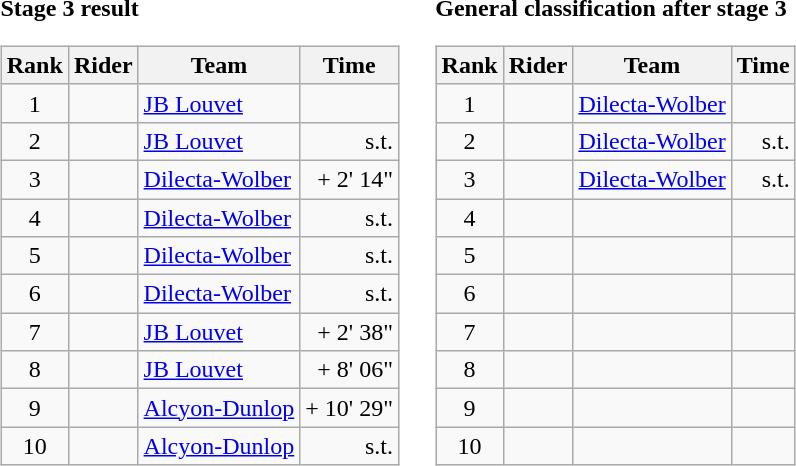<table>
<tr>
<td><strong>Stage 3 result</strong><br><table class="wikitable">
<tr>
<th scope="col">Rank</th>
<th scope="col">Rider</th>
<th scope="col">Team</th>
<th scope="col">Time</th>
</tr>
<tr>
<td style="text-align:center;">1</td>
<td></td>
<td><a href='#'>JB Louvet</a></td>
<td style="text-align:right;"></td>
</tr>
<tr>
<td style="text-align:center;">2</td>
<td></td>
<td><a href='#'>JB Louvet</a></td>
<td style="text-align:right;">s.t.</td>
</tr>
<tr>
<td style="text-align:center;">3</td>
<td></td>
<td><a href='#'>Dilecta-Wolber</a></td>
<td style="text-align:right;">+ 2' 14"</td>
</tr>
<tr>
<td style="text-align:center;">4</td>
<td></td>
<td><a href='#'>Dilecta-Wolber</a></td>
<td style="text-align:right;">s.t.</td>
</tr>
<tr>
<td style="text-align:center;">5</td>
<td></td>
<td><a href='#'>Dilecta-Wolber</a></td>
<td style="text-align:right;">s.t.</td>
</tr>
<tr>
<td style="text-align:center;">6</td>
<td></td>
<td><a href='#'>Dilecta-Wolber</a></td>
<td style="text-align:right;">s.t.</td>
</tr>
<tr>
<td style="text-align:center;">7</td>
<td></td>
<td><a href='#'>JB Louvet</a></td>
<td style="text-align:right;">+ 2' 38"</td>
</tr>
<tr>
<td style="text-align:center;">8</td>
<td></td>
<td><a href='#'>JB Louvet</a></td>
<td style="text-align:right;">+ 8' 06"</td>
</tr>
<tr>
<td style="text-align:center;">9</td>
<td></td>
<td><a href='#'>Alcyon-Dunlop</a></td>
<td style="text-align:right;">+ 10' 29"</td>
</tr>
<tr>
<td style="text-align:center;">10</td>
<td></td>
<td><a href='#'>Alcyon-Dunlop</a></td>
<td style="text-align:right;">s.t.</td>
</tr>
</table>
</td>
<td></td>
<td><strong>General classification after stage 3</strong><br><table class="wikitable">
<tr>
<th scope="col">Rank</th>
<th scope="col">Rider</th>
<th scope="col">Team</th>
<th scope="col">Time</th>
</tr>
<tr>
<td style="text-align:center;">1</td>
<td></td>
<td><a href='#'>Dilecta-Wolber</a></td>
<td style="text-align:right;"></td>
</tr>
<tr>
<td style="text-align:center;">2</td>
<td></td>
<td><a href='#'>Dilecta-Wolber</a></td>
<td style="text-align:right;">s.t.</td>
</tr>
<tr>
<td style="text-align:center;">3</td>
<td></td>
<td><a href='#'>Dilecta-Wolber</a></td>
<td style="text-align:right;">s.t.</td>
</tr>
<tr>
<td style="text-align:center;">4</td>
<td></td>
<td></td>
<td></td>
</tr>
<tr>
<td style="text-align:center;">5</td>
<td></td>
<td></td>
<td></td>
</tr>
<tr>
<td style="text-align:center;">6</td>
<td></td>
<td></td>
<td></td>
</tr>
<tr>
<td style="text-align:center;">7</td>
<td></td>
<td></td>
<td></td>
</tr>
<tr>
<td style="text-align:center;">8</td>
<td></td>
<td></td>
<td></td>
</tr>
<tr>
<td style="text-align:center;">9</td>
<td></td>
<td></td>
<td></td>
</tr>
<tr>
<td style="text-align:center;">10</td>
<td></td>
<td></td>
<td></td>
</tr>
</table>
</td>
</tr>
</table>
